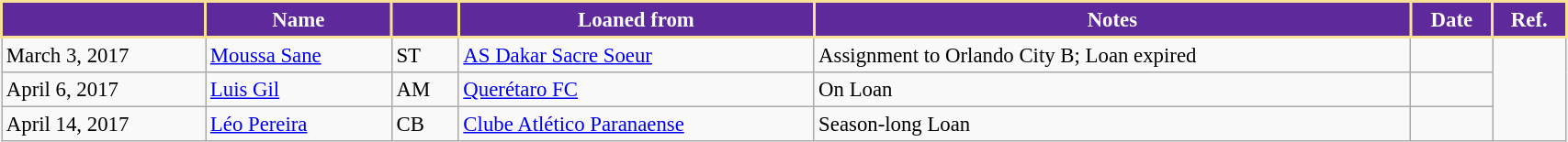<table class="wikitable sortable" style="width:90%; text-align:center; font-size:95%; text-align:left;">
<tr>
<th style="background:#5E299A; color:white; border:2px solid #F8E196;"></th>
<th style="background:#5E299A; color:white; border:2px solid #F8E196;">Name</th>
<th style="background:#5E299A; color:white; border:2px solid #F8E196;"></th>
<th style="background:#5E299A; color:white; border:2px solid #F8E196;">Loaned from</th>
<th style="background:#5E299A; color:white; border:2px solid #F8E196;">Notes</th>
<th style="background:#5E299A; color:white; border:2px solid #F8E196;">Date</th>
<th style="background:#5E299A; color:white; border:2px solid #F8E196;">Ref.</th>
</tr>
<tr>
<td>March 3, 2017</td>
<td> <a href='#'>Moussa Sane</a></td>
<td>ST</td>
<td> <a href='#'>AS Dakar Sacre Soeur</a></td>
<td>Assignment to Orlando City B; Loan expired</td>
<td></td>
</tr>
<tr>
<td>April 6, 2017</td>
<td> <a href='#'>Luis Gil</a></td>
<td>AM</td>
<td> <a href='#'>Querétaro FC</a></td>
<td>On Loan</td>
<td></td>
</tr>
<tr>
<td>April 14, 2017</td>
<td> <a href='#'>Léo Pereira</a></td>
<td>CB</td>
<td> <a href='#'>Clube Atlético Paranaense</a></td>
<td>Season-long Loan</td>
<td></td>
</tr>
</table>
